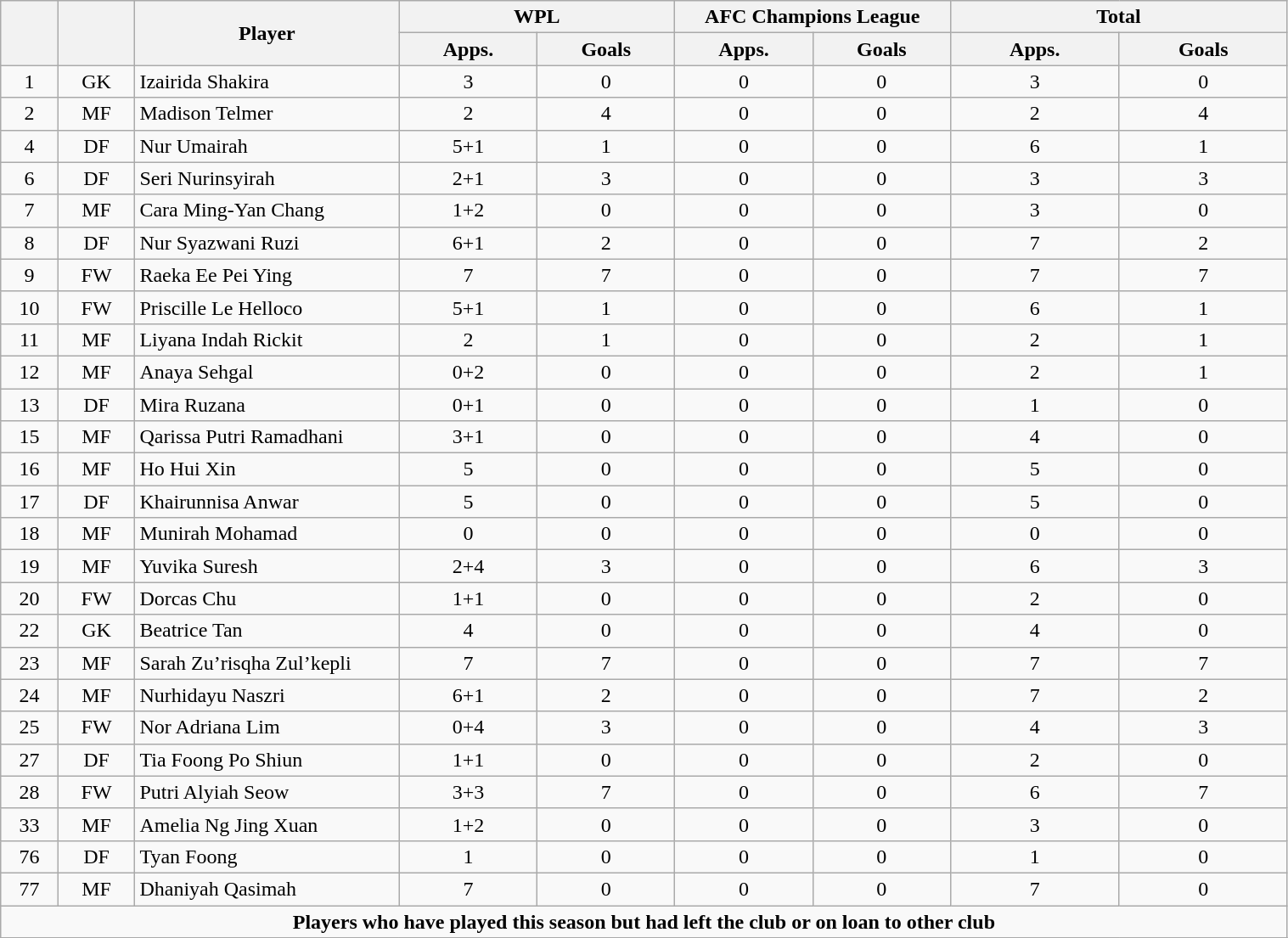<table class="wikitable" style="text-align:center; font-size:100%; width:80%;">
<tr>
<th rowspan=2></th>
<th rowspan=2></th>
<th rowspan=2 width="200">Player</th>
<th colspan=2 width="105">WPL</th>
<th colspan=2 width="105">AFC Champions League</th>
<th colspan=2 width="130">Total</th>
</tr>
<tr>
<th>Apps.</th>
<th> Goals</th>
<th>Apps.</th>
<th> Goals</th>
<th>Apps.</th>
<th> Goals</th>
</tr>
<tr>
<td>1</td>
<td>GK</td>
<td align="left"> Izairida Shakira</td>
<td>3</td>
<td>0</td>
<td>0</td>
<td>0</td>
<td>3</td>
<td>0</td>
</tr>
<tr>
<td>2</td>
<td>MF</td>
<td align="left"> Madison Telmer</td>
<td>2</td>
<td>4</td>
<td>0</td>
<td>0</td>
<td>2</td>
<td>4</td>
</tr>
<tr>
<td>4</td>
<td>DF</td>
<td align="left"> Nur Umairah</td>
<td>5+1</td>
<td>1</td>
<td>0</td>
<td>0</td>
<td>6</td>
<td>1</td>
</tr>
<tr>
<td>6</td>
<td>DF</td>
<td align="left"> Seri Nurinsyirah</td>
<td>2+1</td>
<td>3</td>
<td>0</td>
<td>0</td>
<td>3</td>
<td>3</td>
</tr>
<tr>
<td>7</td>
<td>MF</td>
<td align="left"> Cara Ming-Yan Chang</td>
<td>1+2</td>
<td>0</td>
<td>0</td>
<td>0</td>
<td>3</td>
<td>0</td>
</tr>
<tr>
<td>8</td>
<td>DF</td>
<td align="left"> Nur Syazwani Ruzi</td>
<td>6+1</td>
<td>2</td>
<td>0</td>
<td>0</td>
<td>7</td>
<td>2</td>
</tr>
<tr>
<td>9</td>
<td>FW</td>
<td align="left"> Raeka Ee Pei Ying</td>
<td>7</td>
<td>7</td>
<td>0</td>
<td>0</td>
<td>7</td>
<td>7</td>
</tr>
<tr>
<td>10</td>
<td>FW</td>
<td align="left"> Priscille Le Helloco</td>
<td>5+1</td>
<td>1</td>
<td>0</td>
<td>0</td>
<td>6</td>
<td>1</td>
</tr>
<tr>
<td>11</td>
<td>MF</td>
<td align="left"> Liyana Indah Rickit</td>
<td>2</td>
<td>1</td>
<td>0</td>
<td>0</td>
<td>2</td>
<td>1</td>
</tr>
<tr>
<td>12</td>
<td>MF</td>
<td align="left"> Anaya Sehgal</td>
<td>0+2</td>
<td>0</td>
<td>0</td>
<td>0</td>
<td>2</td>
<td>1</td>
</tr>
<tr>
<td>13</td>
<td>DF</td>
<td align="left"> Mira Ruzana</td>
<td>0+1</td>
<td>0</td>
<td>0</td>
<td>0</td>
<td>1</td>
<td>0</td>
</tr>
<tr>
<td>15</td>
<td>MF</td>
<td align="left"> Qarissa Putri Ramadhani</td>
<td>3+1</td>
<td>0</td>
<td>0</td>
<td>0</td>
<td>4</td>
<td>0</td>
</tr>
<tr>
<td>16</td>
<td>MF</td>
<td align="left"> Ho Hui Xin</td>
<td>5</td>
<td>0</td>
<td>0</td>
<td>0</td>
<td>5</td>
<td>0</td>
</tr>
<tr>
<td>17</td>
<td>DF</td>
<td align="left"> Khairunnisa Anwar</td>
<td>5</td>
<td>0</td>
<td>0</td>
<td>0</td>
<td>5</td>
<td>0</td>
</tr>
<tr>
<td>18</td>
<td>MF</td>
<td align="left"> Munirah Mohamad</td>
<td>0</td>
<td>0</td>
<td>0</td>
<td>0</td>
<td>0</td>
<td>0</td>
</tr>
<tr>
<td>19</td>
<td>MF</td>
<td align="left"> Yuvika Suresh</td>
<td>2+4</td>
<td>3</td>
<td>0</td>
<td>0</td>
<td>6</td>
<td>3</td>
</tr>
<tr>
<td>20</td>
<td>FW</td>
<td align="left"> Dorcas Chu</td>
<td>1+1</td>
<td>0</td>
<td>0</td>
<td>0</td>
<td>2</td>
<td>0</td>
</tr>
<tr>
<td>22</td>
<td>GK</td>
<td align="left"> Beatrice Tan</td>
<td>4</td>
<td>0</td>
<td>0</td>
<td>0</td>
<td>4</td>
<td>0</td>
</tr>
<tr>
<td>23</td>
<td>MF</td>
<td align="left"> Sarah Zu’risqha Zul’kepli</td>
<td>7</td>
<td>7</td>
<td>0</td>
<td>0</td>
<td>7</td>
<td>7</td>
</tr>
<tr>
<td>24</td>
<td>MF</td>
<td align="left"> Nurhidayu Naszri</td>
<td>6+1</td>
<td>2</td>
<td>0</td>
<td>0</td>
<td>7</td>
<td>2</td>
</tr>
<tr>
<td>25</td>
<td>FW</td>
<td align="left"> Nor Adriana Lim</td>
<td>0+4</td>
<td>3</td>
<td>0</td>
<td>0</td>
<td>4</td>
<td>3</td>
</tr>
<tr>
<td>27</td>
<td>DF</td>
<td align="left"> Tia Foong Po Shiun</td>
<td>1+1</td>
<td>0</td>
<td>0</td>
<td>0</td>
<td>2</td>
<td>0</td>
</tr>
<tr>
<td>28</td>
<td>FW</td>
<td align="left"> Putri Alyiah Seow</td>
<td>3+3</td>
<td>7</td>
<td>0</td>
<td>0</td>
<td>6</td>
<td>7</td>
</tr>
<tr>
<td>33</td>
<td>MF</td>
<td align="left"> Amelia Ng Jing Xuan</td>
<td>1+2</td>
<td>0</td>
<td>0</td>
<td>0</td>
<td>3</td>
<td>0</td>
</tr>
<tr>
<td>76</td>
<td>DF</td>
<td align="left"> Tyan Foong</td>
<td>1</td>
<td>0</td>
<td>0</td>
<td>0</td>
<td>1</td>
<td>0</td>
</tr>
<tr>
<td>77</td>
<td>MF</td>
<td align="left"> Dhaniyah Qasimah</td>
<td>7</td>
<td>0</td>
<td>0</td>
<td>0</td>
<td>7</td>
<td>0</td>
</tr>
<tr>
<td colspan="15"><strong>Players who have played this season but had left the club or on loan to other club</strong></td>
</tr>
<tr>
</tr>
</table>
